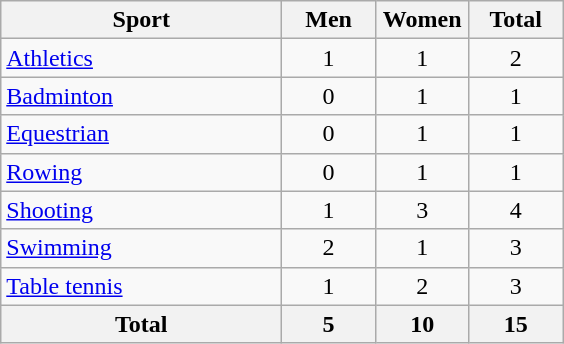<table class="wikitable sortable" style="text-align:center;">
<tr>
<th width=180>Sport</th>
<th width=55>Men</th>
<th width=55>Women</th>
<th width=55>Total</th>
</tr>
<tr>
<td align=left><a href='#'>Athletics</a></td>
<td>1</td>
<td>1</td>
<td>2</td>
</tr>
<tr>
<td align=left><a href='#'>Badminton</a></td>
<td>0</td>
<td>1</td>
<td>1</td>
</tr>
<tr>
<td align=left><a href='#'>Equestrian</a></td>
<td>0</td>
<td>1</td>
<td>1</td>
</tr>
<tr>
<td align=left><a href='#'>Rowing</a></td>
<td>0</td>
<td>1</td>
<td>1</td>
</tr>
<tr>
<td align=left><a href='#'>Shooting</a></td>
<td>1</td>
<td>3</td>
<td>4</td>
</tr>
<tr>
<td align=left><a href='#'>Swimming</a></td>
<td>2</td>
<td>1</td>
<td>3</td>
</tr>
<tr>
<td align=left><a href='#'>Table tennis</a></td>
<td>1</td>
<td>2</td>
<td>3</td>
</tr>
<tr class="sortbottom">
<th>Total</th>
<th>5</th>
<th>10</th>
<th>15</th>
</tr>
</table>
